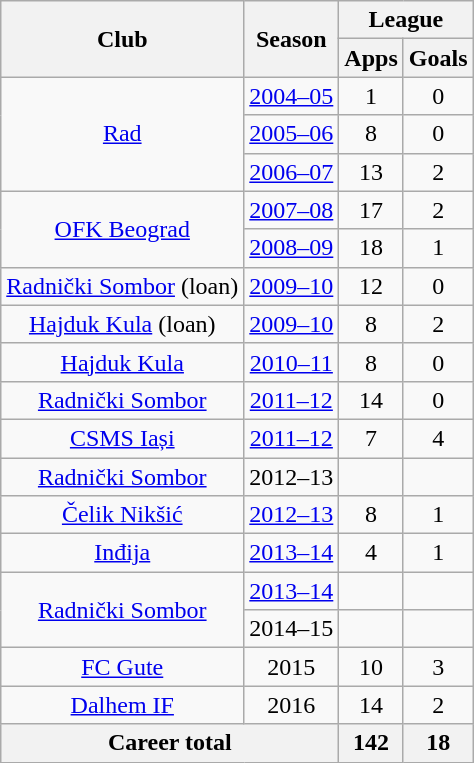<table class="wikitable" style="text-align:center">
<tr>
<th rowspan="2">Club</th>
<th rowspan="2">Season</th>
<th colspan="2">League</th>
</tr>
<tr>
<th>Apps</th>
<th>Goals</th>
</tr>
<tr>
<td rowspan="3"><a href='#'>Rad</a></td>
<td><a href='#'>2004–05</a></td>
<td>1</td>
<td>0</td>
</tr>
<tr>
<td><a href='#'>2005–06</a></td>
<td>8</td>
<td>0</td>
</tr>
<tr>
<td><a href='#'>2006–07</a></td>
<td>13</td>
<td>2</td>
</tr>
<tr>
<td rowspan="2"><a href='#'>OFK Beograd</a></td>
<td><a href='#'>2007–08</a></td>
<td>17</td>
<td>2</td>
</tr>
<tr>
<td><a href='#'>2008–09</a></td>
<td>18</td>
<td>1</td>
</tr>
<tr>
<td><a href='#'>Radnički Sombor</a> (loan)</td>
<td><a href='#'>2009–10</a></td>
<td>12</td>
<td>0</td>
</tr>
<tr>
<td><a href='#'>Hajduk Kula</a> (loan)</td>
<td><a href='#'>2009–10</a></td>
<td>8</td>
<td>2</td>
</tr>
<tr>
<td><a href='#'>Hajduk Kula</a></td>
<td><a href='#'>2010–11</a></td>
<td>8</td>
<td>0</td>
</tr>
<tr>
<td><a href='#'>Radnički Sombor</a></td>
<td><a href='#'>2011–12</a></td>
<td>14</td>
<td>0</td>
</tr>
<tr>
<td><a href='#'>CSMS Iași</a></td>
<td><a href='#'>2011–12</a></td>
<td>7</td>
<td>4</td>
</tr>
<tr>
<td><a href='#'>Radnički Sombor</a></td>
<td>2012–13</td>
<td></td>
<td></td>
</tr>
<tr>
<td><a href='#'>Čelik Nikšić</a></td>
<td><a href='#'>2012–13</a></td>
<td>8</td>
<td>1</td>
</tr>
<tr>
<td><a href='#'>Inđija</a></td>
<td><a href='#'>2013–14</a></td>
<td>4</td>
<td>1</td>
</tr>
<tr>
<td rowspan="2"><a href='#'>Radnički Sombor</a></td>
<td><a href='#'>2013–14</a></td>
<td></td>
<td></td>
</tr>
<tr>
<td>2014–15</td>
<td></td>
<td></td>
</tr>
<tr>
<td><a href='#'>FC Gute</a></td>
<td>2015</td>
<td>10</td>
<td>3</td>
</tr>
<tr>
<td><a href='#'>Dalhem IF</a></td>
<td>2016</td>
<td>14</td>
<td>2</td>
</tr>
<tr>
<th colspan="2">Career total</th>
<th>142</th>
<th>18</th>
</tr>
</table>
